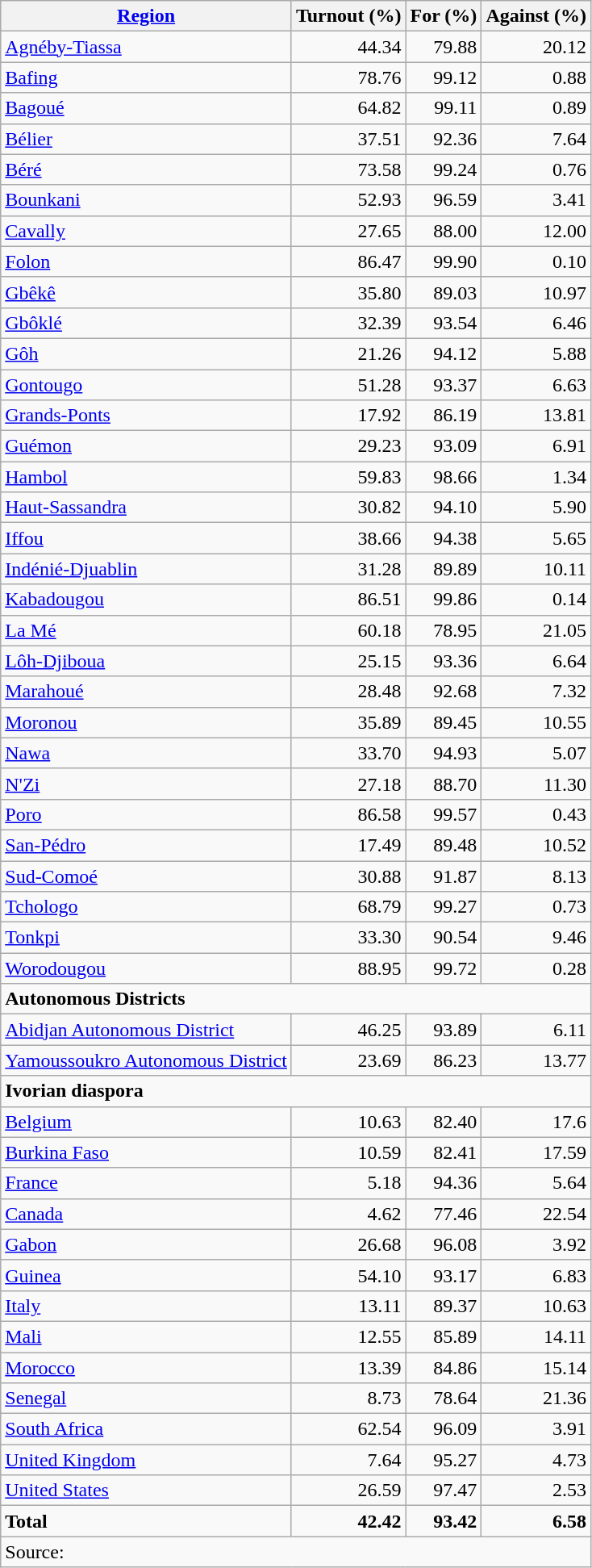<table class="wikitable sortable" style=text-align:right>
<tr>
<th><a href='#'>Region</a></th>
<th>Turnout (%)</th>
<th>For (%)</th>
<th>Against (%)</th>
</tr>
<tr>
<td align=left><a href='#'>Agnéby-Tiassa</a></td>
<td>44.34</td>
<td>79.88</td>
<td>20.12</td>
</tr>
<tr>
<td align=left><a href='#'>Bafing</a></td>
<td>78.76</td>
<td>99.12</td>
<td>0.88</td>
</tr>
<tr>
<td align=left><a href='#'>Bagoué</a></td>
<td>64.82</td>
<td>99.11</td>
<td>0.89</td>
</tr>
<tr>
<td align=left><a href='#'>Bélier</a></td>
<td>37.51</td>
<td>92.36</td>
<td>7.64</td>
</tr>
<tr>
<td align=left><a href='#'>Béré</a></td>
<td>73.58</td>
<td>99.24</td>
<td>0.76</td>
</tr>
<tr>
<td align=left><a href='#'>Bounkani</a></td>
<td>52.93</td>
<td>96.59</td>
<td>3.41</td>
</tr>
<tr>
<td align=left><a href='#'>Cavally</a></td>
<td>27.65</td>
<td>88.00</td>
<td>12.00</td>
</tr>
<tr>
<td align=left><a href='#'>Folon</a></td>
<td>86.47</td>
<td>99.90</td>
<td>0.10</td>
</tr>
<tr>
<td align=left><a href='#'>Gbêkê</a></td>
<td>35.80</td>
<td>89.03</td>
<td>10.97</td>
</tr>
<tr>
<td align=left><a href='#'>Gbôklé</a></td>
<td>32.39</td>
<td>93.54</td>
<td>6.46</td>
</tr>
<tr>
<td align=left><a href='#'>Gôh</a></td>
<td>21.26</td>
<td>94.12</td>
<td>5.88</td>
</tr>
<tr>
<td align=left><a href='#'>Gontougo</a></td>
<td>51.28</td>
<td>93.37</td>
<td>6.63</td>
</tr>
<tr>
<td align=left><a href='#'>Grands-Ponts</a></td>
<td>17.92</td>
<td>86.19</td>
<td>13.81</td>
</tr>
<tr>
<td align=left><a href='#'>Guémon</a></td>
<td>29.23</td>
<td>93.09</td>
<td>6.91</td>
</tr>
<tr>
<td align=left><a href='#'>Hambol</a></td>
<td>59.83</td>
<td>98.66</td>
<td>1.34</td>
</tr>
<tr>
<td align=left><a href='#'>Haut-Sassandra</a></td>
<td>30.82</td>
<td>94.10</td>
<td>5.90</td>
</tr>
<tr>
<td align=left><a href='#'>Iffou</a></td>
<td>38.66</td>
<td>94.38</td>
<td>5.65</td>
</tr>
<tr>
<td align=left><a href='#'>Indénié-Djuablin</a></td>
<td>31.28</td>
<td>89.89</td>
<td>10.11</td>
</tr>
<tr>
<td align=left><a href='#'>Kabadougou</a></td>
<td>86.51</td>
<td>99.86</td>
<td>0.14</td>
</tr>
<tr>
<td align=left><a href='#'>La Mé</a></td>
<td>60.18</td>
<td>78.95</td>
<td>21.05</td>
</tr>
<tr>
<td align=left><a href='#'>Lôh-Djiboua</a></td>
<td>25.15</td>
<td>93.36</td>
<td>6.64</td>
</tr>
<tr>
<td align=left><a href='#'>Marahoué</a></td>
<td>28.48</td>
<td>92.68</td>
<td>7.32</td>
</tr>
<tr>
<td align=left><a href='#'>Moronou</a></td>
<td>35.89</td>
<td>89.45</td>
<td>10.55</td>
</tr>
<tr>
<td align=left><a href='#'>Nawa</a></td>
<td>33.70</td>
<td>94.93</td>
<td>5.07</td>
</tr>
<tr>
<td align=left><a href='#'>N'Zi</a></td>
<td>27.18</td>
<td>88.70</td>
<td>11.30</td>
</tr>
<tr>
<td align=left><a href='#'>Poro</a></td>
<td>86.58</td>
<td>99.57</td>
<td>0.43</td>
</tr>
<tr>
<td align=left><a href='#'>San-Pédro</a></td>
<td>17.49</td>
<td>89.48</td>
<td>10.52</td>
</tr>
<tr>
<td align=left><a href='#'>Sud-Comoé</a></td>
<td>30.88</td>
<td>91.87</td>
<td>8.13</td>
</tr>
<tr>
<td align=left><a href='#'>Tchologo</a></td>
<td>68.79</td>
<td>99.27</td>
<td>0.73</td>
</tr>
<tr>
<td align=left><a href='#'>Tonkpi</a></td>
<td>33.30</td>
<td>90.54</td>
<td>9.46</td>
</tr>
<tr>
<td align=left><a href='#'>Worodougou</a></td>
<td>88.95</td>
<td>99.72</td>
<td>0.28</td>
</tr>
<tr>
<td align=left colspan=4><strong>Autonomous Districts</strong></td>
</tr>
<tr>
<td align=left><a href='#'>Abidjan Autonomous District</a></td>
<td>46.25</td>
<td>93.89</td>
<td>6.11</td>
</tr>
<tr>
<td align=left><a href='#'>Yamoussoukro Autonomous District</a></td>
<td>23.69</td>
<td>86.23</td>
<td>13.77</td>
</tr>
<tr>
<td align=left colspan=4><strong>Ivorian diaspora</strong></td>
</tr>
<tr>
<td align=left><a href='#'>Belgium</a></td>
<td>10.63</td>
<td>82.40</td>
<td>17.6</td>
</tr>
<tr>
<td align=left><a href='#'>Burkina Faso</a></td>
<td>10.59</td>
<td>82.41</td>
<td>17.59</td>
</tr>
<tr>
<td align=left><a href='#'>France</a></td>
<td>5.18</td>
<td>94.36</td>
<td>5.64</td>
</tr>
<tr>
<td align=left><a href='#'>Canada</a></td>
<td>4.62</td>
<td>77.46</td>
<td>22.54</td>
</tr>
<tr>
<td align=left><a href='#'>Gabon</a></td>
<td>26.68</td>
<td>96.08</td>
<td>3.92</td>
</tr>
<tr>
<td align=left><a href='#'>Guinea</a></td>
<td>54.10</td>
<td>93.17</td>
<td>6.83</td>
</tr>
<tr>
<td align=left><a href='#'>Italy</a></td>
<td>13.11</td>
<td>89.37</td>
<td>10.63</td>
</tr>
<tr>
<td align=left><a href='#'>Mali</a></td>
<td>12.55</td>
<td>85.89</td>
<td>14.11</td>
</tr>
<tr>
<td align=left><a href='#'>Morocco</a></td>
<td>13.39</td>
<td>84.86</td>
<td>15.14</td>
</tr>
<tr>
<td align=left><a href='#'>Senegal</a></td>
<td>8.73</td>
<td>78.64</td>
<td>21.36</td>
</tr>
<tr>
<td align=left><a href='#'>South Africa</a></td>
<td>62.54</td>
<td>96.09</td>
<td>3.91</td>
</tr>
<tr>
<td align=left><a href='#'>United Kingdom</a></td>
<td>7.64</td>
<td>95.27</td>
<td>4.73</td>
</tr>
<tr>
<td align=left><a href='#'>United States</a></td>
<td>26.59</td>
<td>97.47</td>
<td>2.53</td>
</tr>
<tr>
<td align=left colspan=1><strong>Total</strong></td>
<td><strong>42.42</strong></td>
<td><strong>93.42</strong></td>
<td><strong>6.58</strong></td>
</tr>
<tr>
<td align=left colspan=4>Source:  </td>
</tr>
</table>
